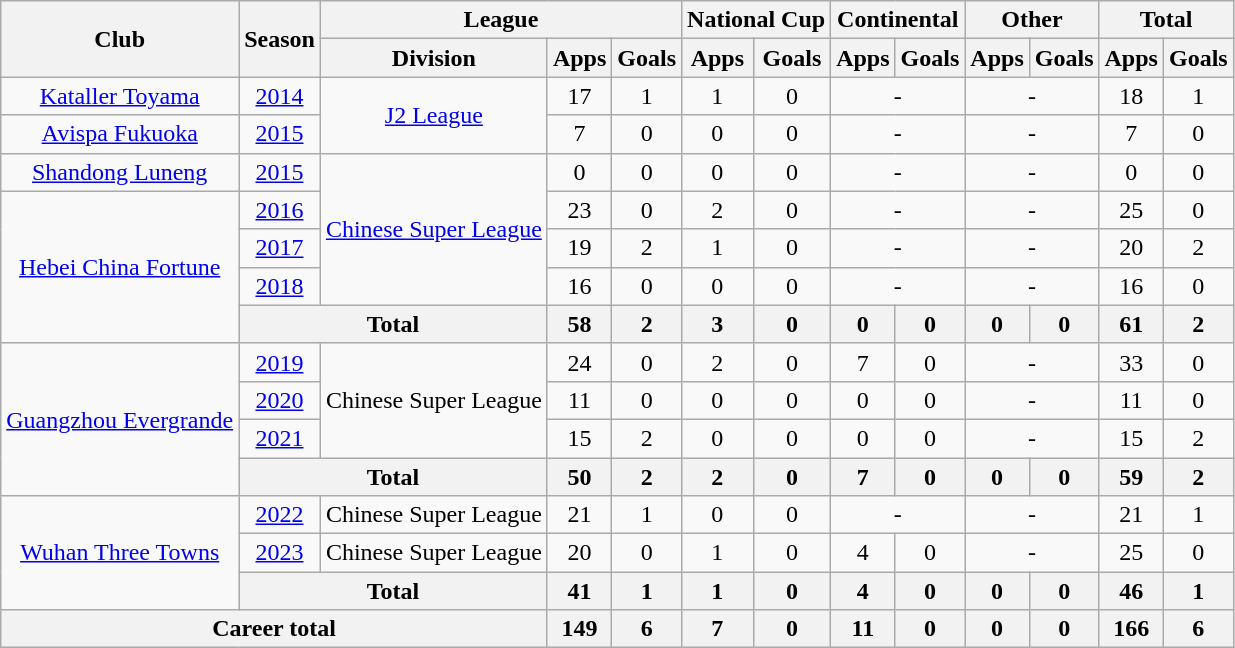<table class="wikitable" style="text-align: center">
<tr>
<th rowspan="2">Club</th>
<th rowspan="2">Season</th>
<th colspan="3">League</th>
<th colspan="2">National Cup</th>
<th colspan="2">Continental</th>
<th colspan="2">Other</th>
<th colspan="2">Total</th>
</tr>
<tr>
<th>Division</th>
<th>Apps</th>
<th>Goals</th>
<th>Apps</th>
<th>Goals</th>
<th>Apps</th>
<th>Goals</th>
<th>Apps</th>
<th>Goals</th>
<th>Apps</th>
<th>Goals</th>
</tr>
<tr>
<td><a href='#'>Kataller Toyama</a></td>
<td><a href='#'>2014</a></td>
<td rowspan="2"><a href='#'>J2 League</a></td>
<td>17</td>
<td>1</td>
<td>1</td>
<td>0</td>
<td colspan="2">-</td>
<td colspan="2">-</td>
<td>18</td>
<td>1</td>
</tr>
<tr>
<td><a href='#'>Avispa Fukuoka</a></td>
<td><a href='#'>2015</a></td>
<td>7</td>
<td>0</td>
<td>0</td>
<td>0</td>
<td colspan="2">-</td>
<td colspan="2">-</td>
<td>7</td>
<td>0</td>
</tr>
<tr>
<td><a href='#'>Shandong Luneng</a></td>
<td><a href='#'>2015</a></td>
<td rowspan="4"><a href='#'>Chinese Super League</a></td>
<td>0</td>
<td>0</td>
<td>0</td>
<td>0</td>
<td colspan="2">-</td>
<td colspan="2">-</td>
<td>0</td>
<td>0</td>
</tr>
<tr>
<td rowspan="4"><a href='#'>Hebei China Fortune</a></td>
<td><a href='#'>2016</a></td>
<td>23</td>
<td>0</td>
<td>2</td>
<td>0</td>
<td colspan="2">-</td>
<td colspan="2">-</td>
<td>25</td>
<td>0</td>
</tr>
<tr>
<td><a href='#'>2017</a></td>
<td>19</td>
<td>2</td>
<td>1</td>
<td>0</td>
<td colspan="2">-</td>
<td colspan="2">-</td>
<td>20</td>
<td>2</td>
</tr>
<tr>
<td><a href='#'>2018</a></td>
<td>16</td>
<td>0</td>
<td>0</td>
<td>0</td>
<td colspan="2">-</td>
<td colspan="2">-</td>
<td>16</td>
<td>0</td>
</tr>
<tr>
<th colspan="2"><strong>Total</strong></th>
<th>58</th>
<th>2</th>
<th>3</th>
<th>0</th>
<th>0</th>
<th>0</th>
<th>0</th>
<th>0</th>
<th>61</th>
<th>2</th>
</tr>
<tr>
<td rowspan=4><a href='#'>Guangzhou Evergrande</a></td>
<td><a href='#'>2019</a></td>
<td rowspan=3>Chinese Super League</td>
<td>24</td>
<td>0</td>
<td>2</td>
<td>0</td>
<td>7</td>
<td>0</td>
<td colspan="2">-</td>
<td>33</td>
<td>0</td>
</tr>
<tr>
<td><a href='#'>2020</a></td>
<td>11</td>
<td>0</td>
<td>0</td>
<td>0</td>
<td>0</td>
<td>0</td>
<td colspan="2">-</td>
<td>11</td>
<td>0</td>
</tr>
<tr>
<td><a href='#'>2021</a></td>
<td>15</td>
<td>2</td>
<td>0</td>
<td>0</td>
<td>0</td>
<td>0</td>
<td colspan="2">-</td>
<td>15</td>
<td>2</td>
</tr>
<tr>
<th colspan="2"><strong>Total</strong></th>
<th>50</th>
<th>2</th>
<th>2</th>
<th>0</th>
<th>7</th>
<th>0</th>
<th>0</th>
<th>0</th>
<th>59</th>
<th>2</th>
</tr>
<tr>
<td rowspan=3><a href='#'>Wuhan Three Towns</a></td>
<td><a href='#'>2022</a></td>
<td>Chinese Super League</td>
<td>21</td>
<td>1</td>
<td>0</td>
<td>0</td>
<td colspan="2">-</td>
<td colspan="2">-</td>
<td>21</td>
<td>1</td>
</tr>
<tr>
<td><a href='#'>2023</a></td>
<td>Chinese Super League</td>
<td>20</td>
<td>0</td>
<td>1</td>
<td>0</td>
<td>4</td>
<td>0</td>
<td colspan="2">-</td>
<td>25</td>
<td>0</td>
</tr>
<tr>
<th colspan=2>Total</th>
<th>41</th>
<th>1</th>
<th>1</th>
<th>0</th>
<th>4</th>
<th>0</th>
<th>0</th>
<th>0</th>
<th>46</th>
<th>1</th>
</tr>
<tr>
<th colspan=3>Career total</th>
<th>149</th>
<th>6</th>
<th>7</th>
<th>0</th>
<th>11</th>
<th>0</th>
<th>0</th>
<th>0</th>
<th>166</th>
<th>6</th>
</tr>
</table>
